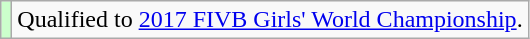<table class="wikitable">
<tr>
<td style="background: #cfc;"></td>
<td>Qualified to <a href='#'>2017 FIVB Girls' World Championship</a>.</td>
</tr>
</table>
